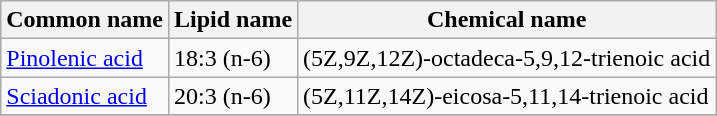<table class="wikitable">
<tr>
<th>Common name</th>
<th>Lipid name</th>
<th>Chemical name</th>
</tr>
<tr>
<td><a href='#'>Pinolenic acid</a></td>
<td>18:3 (n-6)</td>
<td>(5Z,9Z,12Z)-octadeca-5,9,12-trienoic acid</td>
</tr>
<tr>
<td><a href='#'>Sciadonic acid</a></td>
<td>20:3 (n-6)</td>
<td>(5Z,11Z,14Z)-eicosa-5,11,14-trienoic acid</td>
</tr>
<tr>
</tr>
</table>
